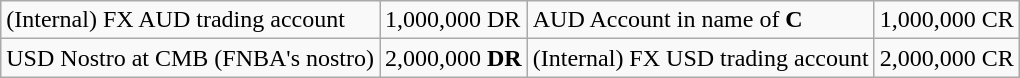<table class="wikitable">
<tr>
<td>(Internal) FX AUD trading account</td>
<td>1,000,000 DR</td>
<td>AUD Account in name of <strong>C</strong></td>
<td>1,000,000 CR</td>
</tr>
<tr>
<td>USD Nostro at CMB (FNBA's nostro)</td>
<td>2,000,000 <strong>DR</strong></td>
<td>(Internal) FX USD trading account</td>
<td>2,000,000 CR</td>
</tr>
</table>
